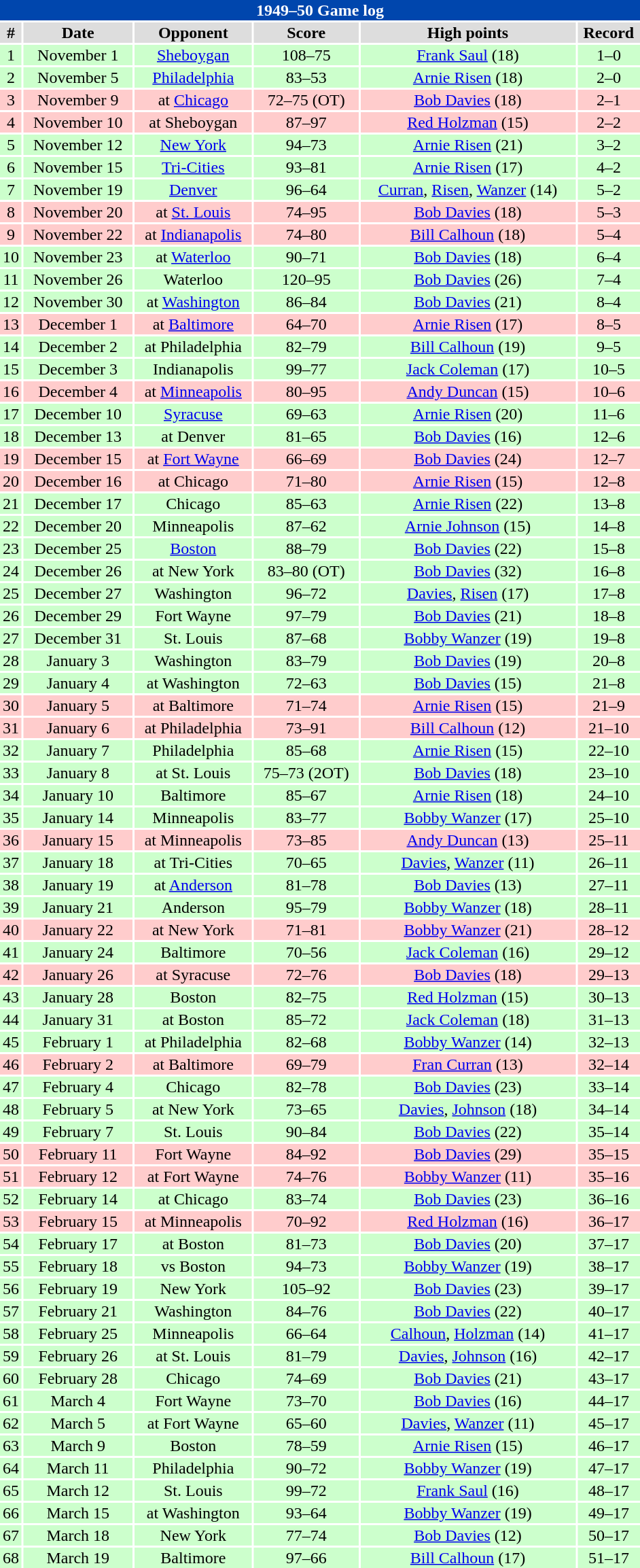<table class="toccolours collapsible" width=50% style="clear:both; margin:1.5em auto; text-align:center">
<tr>
<th colspan=11 style="background:#0046AD; color:white;">1949–50 Game log</th>
</tr>
<tr align="center" bgcolor="#dddddd">
<td><strong>#</strong></td>
<td><strong>Date</strong></td>
<td><strong>Opponent</strong></td>
<td><strong>Score</strong></td>
<td><strong>High points</strong></td>
<td><strong>Record</strong></td>
</tr>
<tr align="center" bgcolor="ccffcc">
<td>1</td>
<td>November 1</td>
<td><a href='#'>Sheboygan</a></td>
<td>108–75</td>
<td><a href='#'>Frank Saul</a> (18)</td>
<td>1–0</td>
</tr>
<tr align="center" bgcolor="ccffcc">
<td>2</td>
<td>November 5</td>
<td><a href='#'>Philadelphia</a></td>
<td>83–53</td>
<td><a href='#'>Arnie Risen</a> (18)</td>
<td>2–0</td>
</tr>
<tr align="center" bgcolor="ffcccc">
<td>3</td>
<td>November 9</td>
<td>at <a href='#'>Chicago</a></td>
<td>72–75 (OT)</td>
<td><a href='#'>Bob Davies</a> (18)</td>
<td>2–1</td>
</tr>
<tr align="center" bgcolor="ffcccc">
<td>4</td>
<td>November 10</td>
<td>at Sheboygan</td>
<td>87–97</td>
<td><a href='#'>Red Holzman</a> (15)</td>
<td>2–2</td>
</tr>
<tr align="center" bgcolor="ccffcc">
<td>5</td>
<td>November 12</td>
<td><a href='#'>New York</a></td>
<td>94–73</td>
<td><a href='#'>Arnie Risen</a> (21)</td>
<td>3–2</td>
</tr>
<tr align="center" bgcolor="ccffcc">
<td>6</td>
<td>November 15</td>
<td><a href='#'>Tri-Cities</a></td>
<td>93–81</td>
<td><a href='#'>Arnie Risen</a> (17)</td>
<td>4–2</td>
</tr>
<tr align="center" bgcolor="ccffcc">
<td>7</td>
<td>November 19</td>
<td><a href='#'>Denver</a></td>
<td>96–64</td>
<td><a href='#'>Curran</a>, <a href='#'>Risen</a>, <a href='#'>Wanzer</a> (14)</td>
<td>5–2</td>
</tr>
<tr align="center" bgcolor="ffcccc">
<td>8</td>
<td>November 20</td>
<td>at <a href='#'>St. Louis</a></td>
<td>74–95</td>
<td><a href='#'>Bob Davies</a> (18)</td>
<td>5–3</td>
</tr>
<tr align="center" bgcolor="ffcccc">
<td>9</td>
<td>November 22</td>
<td>at <a href='#'>Indianapolis</a></td>
<td>74–80</td>
<td><a href='#'>Bill Calhoun</a> (18)</td>
<td>5–4</td>
</tr>
<tr align="center" bgcolor="ccffcc">
<td>10</td>
<td>November 23</td>
<td>at <a href='#'>Waterloo</a></td>
<td>90–71</td>
<td><a href='#'>Bob Davies</a> (18)</td>
<td>6–4</td>
</tr>
<tr align="center" bgcolor="ccffcc">
<td>11</td>
<td>November 26</td>
<td>Waterloo</td>
<td>120–95</td>
<td><a href='#'>Bob Davies</a> (26)</td>
<td>7–4</td>
</tr>
<tr align="center" bgcolor="ccffcc">
<td>12</td>
<td>November 30</td>
<td>at <a href='#'>Washington</a></td>
<td>86–84</td>
<td><a href='#'>Bob Davies</a> (21)</td>
<td>8–4</td>
</tr>
<tr align="center" bgcolor="ffcccc">
<td>13</td>
<td>December 1</td>
<td>at <a href='#'>Baltimore</a></td>
<td>64–70</td>
<td><a href='#'>Arnie Risen</a> (17)</td>
<td>8–5</td>
</tr>
<tr align="center" bgcolor="ccffcc">
<td>14</td>
<td>December 2</td>
<td>at Philadelphia</td>
<td>82–79</td>
<td><a href='#'>Bill Calhoun</a> (19)</td>
<td>9–5</td>
</tr>
<tr align="center" bgcolor="ccffcc">
<td>15</td>
<td>December 3</td>
<td>Indianapolis</td>
<td>99–77</td>
<td><a href='#'>Jack Coleman</a> (17)</td>
<td>10–5</td>
</tr>
<tr align="center" bgcolor="ffcccc">
<td>16</td>
<td>December 4</td>
<td>at <a href='#'>Minneapolis</a></td>
<td>80–95</td>
<td><a href='#'>Andy Duncan</a> (15)</td>
<td>10–6</td>
</tr>
<tr align="center" bgcolor="ccffcc">
<td>17</td>
<td>December 10</td>
<td><a href='#'>Syracuse</a></td>
<td>69–63</td>
<td><a href='#'>Arnie Risen</a> (20)</td>
<td>11–6</td>
</tr>
<tr align="center" bgcolor="ccffcc">
<td>18</td>
<td>December 13</td>
<td>at Denver</td>
<td>81–65</td>
<td><a href='#'>Bob Davies</a> (16)</td>
<td>12–6</td>
</tr>
<tr align="center" bgcolor="ffcccc">
<td>19</td>
<td>December 15</td>
<td>at <a href='#'>Fort Wayne</a></td>
<td>66–69</td>
<td><a href='#'>Bob Davies</a> (24)</td>
<td>12–7</td>
</tr>
<tr align="center" bgcolor="ffcccc">
<td>20</td>
<td>December 16</td>
<td>at Chicago</td>
<td>71–80</td>
<td><a href='#'>Arnie Risen</a> (15)</td>
<td>12–8</td>
</tr>
<tr align="center" bgcolor="ccffcc">
<td>21</td>
<td>December 17</td>
<td>Chicago</td>
<td>85–63</td>
<td><a href='#'>Arnie Risen</a> (22)</td>
<td>13–8</td>
</tr>
<tr align="center" bgcolor="ccffcc">
<td>22</td>
<td>December 20</td>
<td>Minneapolis</td>
<td>87–62</td>
<td><a href='#'>Arnie Johnson</a> (15)</td>
<td>14–8</td>
</tr>
<tr align="center" bgcolor="ccffcc">
<td>23</td>
<td>December 25</td>
<td><a href='#'>Boston</a></td>
<td>88–79</td>
<td><a href='#'>Bob Davies</a> (22)</td>
<td>15–8</td>
</tr>
<tr align="center" bgcolor="ccffcc">
<td>24</td>
<td>December 26</td>
<td>at New York</td>
<td>83–80 (OT)</td>
<td><a href='#'>Bob Davies</a> (32)</td>
<td>16–8</td>
</tr>
<tr align="center" bgcolor="ccffcc">
<td>25</td>
<td>December 27</td>
<td>Washington</td>
<td>96–72</td>
<td><a href='#'>Davies</a>, <a href='#'>Risen</a> (17)</td>
<td>17–8</td>
</tr>
<tr align="center" bgcolor="ccffcc">
<td>26</td>
<td>December 29</td>
<td>Fort Wayne</td>
<td>97–79</td>
<td><a href='#'>Bob Davies</a> (21)</td>
<td>18–8</td>
</tr>
<tr align="center" bgcolor="ccffcc">
<td>27</td>
<td>December 31</td>
<td>St. Louis</td>
<td>87–68</td>
<td><a href='#'>Bobby Wanzer</a> (19)</td>
<td>19–8</td>
</tr>
<tr align="center" bgcolor="ccffcc">
<td>28</td>
<td>January 3</td>
<td>Washington</td>
<td>83–79</td>
<td><a href='#'>Bob Davies</a> (19)</td>
<td>20–8</td>
</tr>
<tr align="center" bgcolor="ccffcc">
<td>29</td>
<td>January 4</td>
<td>at Washington</td>
<td>72–63</td>
<td><a href='#'>Bob Davies</a> (15)</td>
<td>21–8</td>
</tr>
<tr align="center" bgcolor="ffcccc">
<td>30</td>
<td>January 5</td>
<td>at Baltimore</td>
<td>71–74</td>
<td><a href='#'>Arnie Risen</a> (15)</td>
<td>21–9</td>
</tr>
<tr align="center" bgcolor="ffcccc">
<td>31</td>
<td>January 6</td>
<td>at Philadelphia</td>
<td>73–91</td>
<td><a href='#'>Bill Calhoun</a> (12)</td>
<td>21–10</td>
</tr>
<tr align="center" bgcolor="ccffcc">
<td>32</td>
<td>January 7</td>
<td>Philadelphia</td>
<td>85–68</td>
<td><a href='#'>Arnie Risen</a> (15)</td>
<td>22–10</td>
</tr>
<tr align="center" bgcolor="ccffcc">
<td>33</td>
<td>January 8</td>
<td>at St. Louis</td>
<td>75–73 (2OT)</td>
<td><a href='#'>Bob Davies</a> (18)</td>
<td>23–10</td>
</tr>
<tr align="center" bgcolor="ccffcc">
<td>34</td>
<td>January 10</td>
<td>Baltimore</td>
<td>85–67</td>
<td><a href='#'>Arnie Risen</a> (18)</td>
<td>24–10</td>
</tr>
<tr align="center" bgcolor="ccffcc">
<td>35</td>
<td>January 14</td>
<td>Minneapolis</td>
<td>83–77</td>
<td><a href='#'>Bobby Wanzer</a> (17)</td>
<td>25–10</td>
</tr>
<tr align="center" bgcolor="ffcccc">
<td>36</td>
<td>January 15</td>
<td>at Minneapolis</td>
<td>73–85</td>
<td><a href='#'>Andy Duncan</a> (13)</td>
<td>25–11</td>
</tr>
<tr align="center" bgcolor="ccffcc">
<td>37</td>
<td>January 18</td>
<td>at Tri-Cities</td>
<td>70–65</td>
<td><a href='#'>Davies</a>, <a href='#'>Wanzer</a> (11)</td>
<td>26–11</td>
</tr>
<tr align="center" bgcolor="ccffcc">
<td>38</td>
<td>January 19</td>
<td>at <a href='#'>Anderson</a></td>
<td>81–78</td>
<td><a href='#'>Bob Davies</a> (13)</td>
<td>27–11</td>
</tr>
<tr align="center" bgcolor="ccffcc">
<td>39</td>
<td>January 21</td>
<td>Anderson</td>
<td>95–79</td>
<td><a href='#'>Bobby Wanzer</a> (18)</td>
<td>28–11</td>
</tr>
<tr align="center" bgcolor="ffcccc">
<td>40</td>
<td>January 22</td>
<td>at New York</td>
<td>71–81</td>
<td><a href='#'>Bobby Wanzer</a> (21)</td>
<td>28–12</td>
</tr>
<tr align="center" bgcolor="ccffcc">
<td>41</td>
<td>January 24</td>
<td>Baltimore</td>
<td>70–56</td>
<td><a href='#'>Jack Coleman</a> (16)</td>
<td>29–12</td>
</tr>
<tr align="center" bgcolor="ffcccc">
<td>42</td>
<td>January 26</td>
<td>at Syracuse</td>
<td>72–76</td>
<td><a href='#'>Bob Davies</a> (18)</td>
<td>29–13</td>
</tr>
<tr align="center" bgcolor="ccffcc">
<td>43</td>
<td>January 28</td>
<td>Boston</td>
<td>82–75</td>
<td><a href='#'>Red Holzman</a> (15)</td>
<td>30–13</td>
</tr>
<tr align="center" bgcolor="ccffcc">
<td>44</td>
<td>January 31</td>
<td>at Boston</td>
<td>85–72</td>
<td><a href='#'>Jack Coleman</a> (18)</td>
<td>31–13</td>
</tr>
<tr align="center" bgcolor="ccffcc">
<td>45</td>
<td>February 1</td>
<td>at Philadelphia</td>
<td>82–68</td>
<td><a href='#'>Bobby Wanzer</a> (14)</td>
<td>32–13</td>
</tr>
<tr align="center" bgcolor="ffcccc">
<td>46</td>
<td>February 2</td>
<td>at Baltimore</td>
<td>69–79</td>
<td><a href='#'>Fran Curran</a> (13)</td>
<td>32–14</td>
</tr>
<tr align="center" bgcolor="ccffcc">
<td>47</td>
<td>February 4</td>
<td>Chicago</td>
<td>82–78</td>
<td><a href='#'>Bob Davies</a> (23)</td>
<td>33–14</td>
</tr>
<tr align="center" bgcolor="ccffcc">
<td>48</td>
<td>February 5</td>
<td>at New York</td>
<td>73–65</td>
<td><a href='#'>Davies</a>, <a href='#'>Johnson</a> (18)</td>
<td>34–14</td>
</tr>
<tr align="center" bgcolor="ccffcc">
<td>49</td>
<td>February 7</td>
<td>St. Louis</td>
<td>90–84</td>
<td><a href='#'>Bob Davies</a> (22)</td>
<td>35–14</td>
</tr>
<tr align="center" bgcolor="ffcccc">
<td>50</td>
<td>February 11</td>
<td>Fort Wayne</td>
<td>84–92</td>
<td><a href='#'>Bob Davies</a> (29)</td>
<td>35–15</td>
</tr>
<tr align="center" bgcolor="ffcccc">
<td>51</td>
<td>February 12</td>
<td>at Fort Wayne</td>
<td>74–76</td>
<td><a href='#'>Bobby Wanzer</a> (11)</td>
<td>35–16</td>
</tr>
<tr align="center" bgcolor="ccffcc">
<td>52</td>
<td>February 14</td>
<td>at Chicago</td>
<td>83–74</td>
<td><a href='#'>Bob Davies</a> (23)</td>
<td>36–16</td>
</tr>
<tr align="center" bgcolor="ffcccc">
<td>53</td>
<td>February 15</td>
<td>at Minneapolis</td>
<td>70–92</td>
<td><a href='#'>Red Holzman</a> (16)</td>
<td>36–17</td>
</tr>
<tr align="center" bgcolor="ccffcc">
<td>54</td>
<td>February 17</td>
<td>at Boston</td>
<td>81–73</td>
<td><a href='#'>Bob Davies</a> (20)</td>
<td>37–17</td>
</tr>
<tr align="center" bgcolor="ccffcc">
<td>55</td>
<td>February 18</td>
<td>vs Boston</td>
<td>94–73</td>
<td><a href='#'>Bobby Wanzer</a> (19)</td>
<td>38–17</td>
</tr>
<tr align="center" bgcolor="ccffcc">
<td>56</td>
<td>February 19</td>
<td>New York</td>
<td>105–92</td>
<td><a href='#'>Bob Davies</a> (23)</td>
<td>39–17</td>
</tr>
<tr align="center" bgcolor="ccffcc">
<td>57</td>
<td>February 21</td>
<td>Washington</td>
<td>84–76</td>
<td><a href='#'>Bob Davies</a> (22)</td>
<td>40–17</td>
</tr>
<tr align="center" bgcolor="ccffcc">
<td>58</td>
<td>February 25</td>
<td>Minneapolis</td>
<td>66–64</td>
<td><a href='#'>Calhoun</a>, <a href='#'>Holzman</a> (14)</td>
<td>41–17</td>
</tr>
<tr align="center" bgcolor="ccffcc">
<td>59</td>
<td>February 26</td>
<td>at St. Louis</td>
<td>81–79</td>
<td><a href='#'>Davies</a>, <a href='#'>Johnson</a> (16)</td>
<td>42–17</td>
</tr>
<tr align="center" bgcolor="ccffcc">
<td>60</td>
<td>February 28</td>
<td>Chicago</td>
<td>74–69</td>
<td><a href='#'>Bob Davies</a> (21)</td>
<td>43–17</td>
</tr>
<tr align="center" bgcolor="ccffcc">
<td>61</td>
<td>March 4</td>
<td>Fort Wayne</td>
<td>73–70</td>
<td><a href='#'>Bob Davies</a> (16)</td>
<td>44–17</td>
</tr>
<tr align="center" bgcolor="ccffcc">
<td>62</td>
<td>March 5</td>
<td>at Fort Wayne</td>
<td>65–60</td>
<td><a href='#'>Davies</a>, <a href='#'>Wanzer</a> (11)</td>
<td>45–17</td>
</tr>
<tr align="center" bgcolor="ccffcc">
<td>63</td>
<td>March 9</td>
<td>Boston</td>
<td>78–59</td>
<td><a href='#'>Arnie Risen</a> (15)</td>
<td>46–17</td>
</tr>
<tr align="center" bgcolor="ccffcc">
<td>64</td>
<td>March 11</td>
<td>Philadelphia</td>
<td>90–72</td>
<td><a href='#'>Bobby Wanzer</a> (19)</td>
<td>47–17</td>
</tr>
<tr align="center" bgcolor="ccffcc">
<td>65</td>
<td>March 12</td>
<td>St. Louis</td>
<td>99–72</td>
<td><a href='#'>Frank Saul</a> (16)</td>
<td>48–17</td>
</tr>
<tr align="center" bgcolor="ccffcc">
<td>66</td>
<td>March 15</td>
<td>at Washington</td>
<td>93–64</td>
<td><a href='#'>Bobby Wanzer</a> (19)</td>
<td>49–17</td>
</tr>
<tr align="center" bgcolor="ccffcc">
<td>67</td>
<td>March 18</td>
<td>New York</td>
<td>77–74</td>
<td><a href='#'>Bob Davies</a> (12)</td>
<td>50–17</td>
</tr>
<tr align="center" bgcolor="ccffcc">
<td>68</td>
<td>March 19</td>
<td>Baltimore</td>
<td>97–66</td>
<td><a href='#'>Bill Calhoun</a> (17)</td>
<td>51–17</td>
</tr>
</table>
